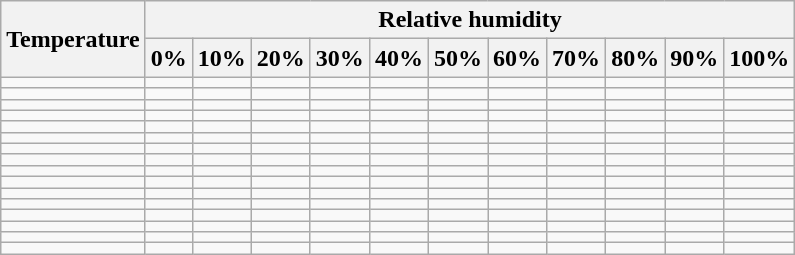<table class="wikitable">
<tr>
<th rowspan="2" scope="col">Temperature</th>
<th colspan="11" scope="colgroup">Relative humidity</th>
</tr>
<tr>
<th scope="col">0%</th>
<th scope="col">10%</th>
<th scope="col">20%</th>
<th scope="col">30%</th>
<th scope="col">40%</th>
<th scope="col">50%</th>
<th scope="col">60%</th>
<th scope="col">70%</th>
<th scope="col">80%</th>
<th scope="col">90%</th>
<th scope="col">100%</th>
</tr>
<tr>
<td></td>
<td></td>
<td></td>
<td></td>
<td></td>
<td></td>
<td></td>
<td></td>
<td></td>
<td></td>
<td></td>
<td></td>
</tr>
<tr>
<td></td>
<td></td>
<td></td>
<td></td>
<td></td>
<td></td>
<td></td>
<td></td>
<td></td>
<td></td>
<td></td>
<td></td>
</tr>
<tr>
<td></td>
<td></td>
<td></td>
<td></td>
<td></td>
<td></td>
<td></td>
<td></td>
<td></td>
<td></td>
<td></td>
<td></td>
</tr>
<tr>
<td></td>
<td></td>
<td></td>
<td></td>
<td></td>
<td></td>
<td></td>
<td></td>
<td></td>
<td></td>
<td></td>
<td></td>
</tr>
<tr>
<td></td>
<td></td>
<td></td>
<td></td>
<td></td>
<td></td>
<td></td>
<td></td>
<td></td>
<td></td>
<td></td>
<td></td>
</tr>
<tr>
<td></td>
<td></td>
<td></td>
<td></td>
<td></td>
<td></td>
<td></td>
<td></td>
<td></td>
<td></td>
<td></td>
<td></td>
</tr>
<tr>
<td></td>
<td></td>
<td></td>
<td></td>
<td></td>
<td></td>
<td></td>
<td></td>
<td></td>
<td></td>
<td></td>
<td></td>
</tr>
<tr>
<td></td>
<td></td>
<td></td>
<td></td>
<td></td>
<td></td>
<td></td>
<td></td>
<td></td>
<td></td>
<td></td>
<td></td>
</tr>
<tr>
<td></td>
<td></td>
<td></td>
<td></td>
<td></td>
<td></td>
<td></td>
<td></td>
<td></td>
<td></td>
<td></td>
<td></td>
</tr>
<tr>
<td></td>
<td></td>
<td></td>
<td></td>
<td></td>
<td></td>
<td></td>
<td></td>
<td></td>
<td></td>
<td></td>
<td></td>
</tr>
<tr>
<td></td>
<td></td>
<td></td>
<td></td>
<td></td>
<td></td>
<td></td>
<td></td>
<td></td>
<td></td>
<td></td>
<td></td>
</tr>
<tr>
<td></td>
<td></td>
<td></td>
<td></td>
<td></td>
<td></td>
<td></td>
<td></td>
<td></td>
<td></td>
<td></td>
<td></td>
</tr>
<tr>
<td></td>
<td></td>
<td></td>
<td></td>
<td></td>
<td></td>
<td></td>
<td></td>
<td></td>
<td></td>
<td></td>
<td></td>
</tr>
<tr>
<td></td>
<td></td>
<td></td>
<td></td>
<td></td>
<td></td>
<td></td>
<td></td>
<td></td>
<td></td>
<td></td>
<td></td>
</tr>
<tr>
<td></td>
<td></td>
<td></td>
<td></td>
<td></td>
<td></td>
<td></td>
<td></td>
<td></td>
<td></td>
<td></td>
<td></td>
</tr>
<tr>
<td></td>
<td></td>
<td></td>
<td></td>
<td></td>
<td></td>
<td></td>
<td></td>
<td></td>
<td></td>
<td></td>
<td></td>
</tr>
</table>
